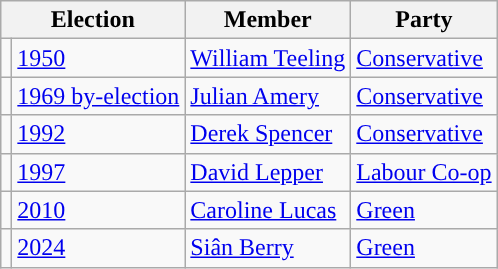<table class="wikitable">
<tr>
<th colspan="2">Election</th>
<th>Member</th>
<th>Party</th>
</tr>
<tr>
<td style="color:inherit;background-color: "></td>
<td><a href='#'>1950</a></td>
<td><a href='#'>William Teeling</a></td>
<td><a href='#'>Conservative</a></td>
</tr>
<tr>
<td style="color:inherit;background-color: "></td>
<td><a href='#'>1969 by-election</a></td>
<td><a href='#'>Julian Amery</a></td>
<td><a href='#'>Conservative</a></td>
</tr>
<tr>
<td style="color:inherit;background-color: "></td>
<td><a href='#'>1992</a></td>
<td><a href='#'>Derek Spencer</a></td>
<td><a href='#'>Conservative</a></td>
</tr>
<tr>
<td style="color:inherit;background-color: "></td>
<td><a href='#'>1997</a></td>
<td><a href='#'>David Lepper</a></td>
<td><a href='#'>Labour Co-op</a></td>
</tr>
<tr>
<td style="color:inherit;background-color: "></td>
<td><a href='#'>2010</a></td>
<td><a href='#'>Caroline Lucas</a></td>
<td><a href='#'>Green</a></td>
</tr>
<tr>
<td style="color:inherit;background-color: "></td>
<td><a href='#'>2024</a></td>
<td><a href='#'>Siân Berry</a></td>
<td><a href='#'>Green</a></td>
</tr>
</table>
